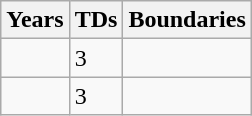<table class="wikitable">
<tr>
<th>Years</th>
<th>TDs</th>
<th>Boundaries</th>
</tr>
<tr valign="top">
<td></td>
<td>3</td>
<td></td>
</tr>
<tr valign="top">
<td></td>
<td>3</td>
<td></td>
</tr>
</table>
